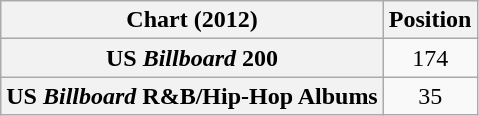<table class="wikitable sortable plainrowheaders">
<tr>
<th scope="col">Chart (2012)</th>
<th scope="col">Position</th>
</tr>
<tr>
<th scope="row">US <em>Billboard</em> 200</th>
<td align="center">174</td>
</tr>
<tr>
<th scope="row">US <em>Billboard</em> R&B/Hip-Hop Albums</th>
<td align="center">35</td>
</tr>
</table>
